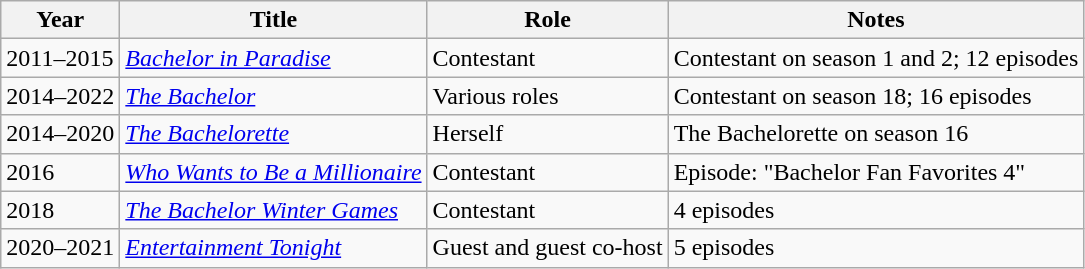<table class="wikitable">
<tr>
<th>Year</th>
<th>Title</th>
<th>Role</th>
<th>Notes</th>
</tr>
<tr>
<td>2011–2015</td>
<td><em><a href='#'>Bachelor in Paradise</a></em></td>
<td>Contestant</td>
<td>Contestant on season 1 and 2; 12 episodes</td>
</tr>
<tr>
<td>2014–2022</td>
<td><em><a href='#'>The Bachelor</a></em></td>
<td>Various roles</td>
<td>Contestant on season 18; 16 episodes</td>
</tr>
<tr>
<td>2014–2020</td>
<td><em><a href='#'>The Bachelorette</a></em></td>
<td>Herself</td>
<td>The Bachelorette on season 16</td>
</tr>
<tr>
<td>2016</td>
<td><em><a href='#'>Who Wants to Be a Millionaire</a></em></td>
<td>Contestant</td>
<td>Episode: "Bachelor Fan Favorites 4"</td>
</tr>
<tr>
<td>2018</td>
<td><em><a href='#'>The Bachelor Winter Games</a></em></td>
<td>Contestant</td>
<td>4 episodes</td>
</tr>
<tr>
<td>2020–2021</td>
<td><em><a href='#'>Entertainment Tonight</a></em></td>
<td>Guest and guest co-host</td>
<td>5 episodes</td>
</tr>
</table>
